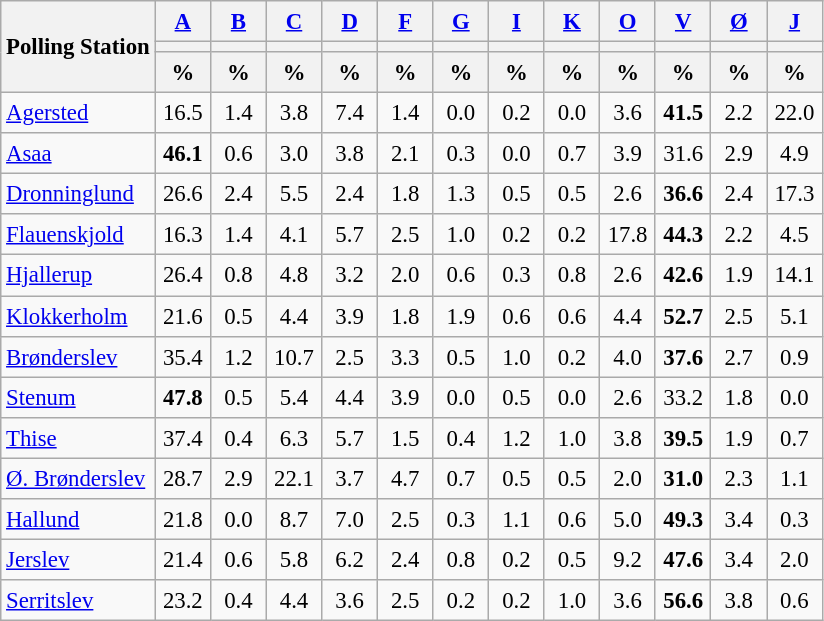<table class="wikitable sortable" style="text-align:right; font-size:95%; line-height:20px;">
<tr>
<th rowspan="3">Polling Station</th>
<th width=30px class=unsortable><a href='#'>A</a></th>
<th width=30px class=unsortable><a href='#'>B</a></th>
<th width=30px class=unsortable><a href='#'>C</a></th>
<th width=30px class=unsortable><a href='#'>D</a></th>
<th width=30px class=unsortable><a href='#'>F</a></th>
<th width=30px class=unsortable><a href='#'>G</a></th>
<th width=30px class=unsortable><a href='#'>I</a></th>
<th width=30px class=unsortable><a href='#'>K</a></th>
<th width=30px class=unsortable><a href='#'>O</a></th>
<th width=30px class=unsortable><a href='#'>V</a></th>
<th width=30px class=unsortable><a href='#'>Ø</a></th>
<th width=30px class=unsortable><a href='#'>J</a></th>
</tr>
<tr>
<th style=background:></th>
<th style=background:></th>
<th style=background:></th>
<th style=background:></th>
<th style=background:></th>
<th style=background:></th>
<th style=background:></th>
<th style=background:></th>
<th style=background:></th>
<th style=background:></th>
<th style=background:></th>
<th style=background:></th>
</tr>
<tr>
<th align=center data-sort-type=number>%</th>
<th align=center data-sort-type=number>%</th>
<th align=center data-sort-type=number>%</th>
<th align=center data-sort-type=number>%</th>
<th align=center data-sort-type=number>%</th>
<th align=center data-sort-type=number>%</th>
<th align=center data-sort-type=number>%</th>
<th align=center data-sort-type=number>%</th>
<th align=center data-sort-type=number>%</th>
<th align=center data-sort-type=number>%</th>
<th align=center data-sort-type=number>%</th>
<th align=center data-sort-type=number>%</th>
</tr>
<tr>
<td align=left><a href='#'>Agersted</a></td>
<td align=center>16.5</td>
<td align=center>1.4</td>
<td align=center>3.8</td>
<td align=center>7.4</td>
<td align=center>1.4</td>
<td align=center>0.0</td>
<td align=center>0.2</td>
<td align=center>0.0</td>
<td align=center>3.6</td>
<td align=center ><strong>41.5</strong></td>
<td align=center>2.2</td>
<td align=center>22.0</td>
</tr>
<tr>
<td align=left><a href='#'>Asaa</a></td>
<td align=center ><strong>46.1</strong></td>
<td align=center>0.6</td>
<td align=center>3.0</td>
<td align=center>3.8</td>
<td align=center>2.1</td>
<td align=center>0.3</td>
<td align=center>0.0</td>
<td align=center>0.7</td>
<td align=center>3.9</td>
<td align=center>31.6</td>
<td align=center>2.9</td>
<td align=center>4.9</td>
</tr>
<tr>
<td align=left><a href='#'>Dronninglund</a></td>
<td align=center>26.6</td>
<td align=center>2.4</td>
<td align=center>5.5</td>
<td align=center>2.4</td>
<td align=center>1.8</td>
<td align=center>1.3</td>
<td align=center>0.5</td>
<td align=center>0.5</td>
<td align=center>2.6</td>
<td align=center ><strong>36.6</strong></td>
<td align=center>2.4</td>
<td align=center>17.3</td>
</tr>
<tr>
<td align=left><a href='#'>Flauenskjold</a></td>
<td align=center>16.3</td>
<td align=center>1.4</td>
<td align=center>4.1</td>
<td align=center>5.7</td>
<td align=center>2.5</td>
<td align=center>1.0</td>
<td align=center>0.2</td>
<td align=center>0.2</td>
<td align=center>17.8</td>
<td align=center ><strong>44.3</strong></td>
<td align=center>2.2</td>
<td align=center>4.5</td>
</tr>
<tr>
<td align=left><a href='#'>Hjallerup</a></td>
<td align=center>26.4</td>
<td align=center>0.8</td>
<td align=center>4.8</td>
<td align=center>3.2</td>
<td align=center>2.0</td>
<td align=center>0.6</td>
<td align=center>0.3</td>
<td align=center>0.8</td>
<td align=center>2.6</td>
<td align=center ><strong>42.6</strong></td>
<td align=center>1.9</td>
<td align=center>14.1</td>
</tr>
<tr>
<td align=left><a href='#'>Klokkerholm</a></td>
<td align=center>21.6</td>
<td align=center>0.5</td>
<td align=center>4.4</td>
<td align=center>3.9</td>
<td align=center>1.8</td>
<td align=center>1.9</td>
<td align=center>0.6</td>
<td align=center>0.6</td>
<td align=center>4.4</td>
<td align=center ><strong>52.7</strong></td>
<td align=center>2.5</td>
<td align=center>5.1</td>
</tr>
<tr>
<td align=left><a href='#'>Brønderslev</a></td>
<td align=center>35.4</td>
<td align=center>1.2</td>
<td align=center>10.7</td>
<td align=center>2.5</td>
<td align=center>3.3</td>
<td align=center>0.5</td>
<td align=center>1.0</td>
<td align=center>0.2</td>
<td align=center>4.0</td>
<td align=center ><strong>37.6</strong></td>
<td align=center>2.7</td>
<td align=center>0.9</td>
</tr>
<tr>
<td align=left><a href='#'>Stenum</a></td>
<td align=center ><strong>47.8</strong></td>
<td align=center>0.5</td>
<td align=center>5.4</td>
<td align=center>4.4</td>
<td align=center>3.9</td>
<td align=center>0.0</td>
<td align=center>0.5</td>
<td align=center>0.0</td>
<td align=center>2.6</td>
<td align=center>33.2</td>
<td align=center>1.8</td>
<td align=center>0.0</td>
</tr>
<tr>
<td align=left><a href='#'>Thise</a></td>
<td align=center>37.4</td>
<td align=center>0.4</td>
<td align=center>6.3</td>
<td align=center>5.7</td>
<td align=center>1.5</td>
<td align=center>0.4</td>
<td align=center>1.2</td>
<td align=center>1.0</td>
<td align=center>3.8</td>
<td align=center ><strong>39.5</strong></td>
<td align=center>1.9</td>
<td align=center>0.7</td>
</tr>
<tr>
<td align=left><a href='#'>Ø. Brønderslev</a></td>
<td align=center>28.7</td>
<td align=center>2.9</td>
<td align=center>22.1</td>
<td align=center>3.7</td>
<td align=center>4.7</td>
<td align=center>0.7</td>
<td align=center>0.5</td>
<td align=center>0.5</td>
<td align=center>2.0</td>
<td align=center ><strong>31.0</strong></td>
<td align=center>2.3</td>
<td align=center>1.1</td>
</tr>
<tr>
<td align=left><a href='#'>Hallund</a></td>
<td align=center>21.8</td>
<td align=center>0.0</td>
<td align=center>8.7</td>
<td align=center>7.0</td>
<td align=center>2.5</td>
<td align=center>0.3</td>
<td align=center>1.1</td>
<td align=center>0.6</td>
<td align=center>5.0</td>
<td align=center ><strong>49.3</strong></td>
<td align=center>3.4</td>
<td align=center>0.3</td>
</tr>
<tr>
<td align=left><a href='#'>Jerslev</a></td>
<td align=center>21.4</td>
<td align=center>0.6</td>
<td align=center>5.8</td>
<td align=center>6.2</td>
<td align=center>2.4</td>
<td align=center>0.8</td>
<td align=center>0.2</td>
<td align=center>0.5</td>
<td align=center>9.2</td>
<td align=center ><strong>47.6</strong></td>
<td align=center>3.4</td>
<td align=center>2.0</td>
</tr>
<tr>
<td align=left><a href='#'>Serritslev</a></td>
<td align=center>23.2</td>
<td align=center>0.4</td>
<td align=center>4.4</td>
<td align=center>3.6</td>
<td align=center>2.5</td>
<td align=center>0.2</td>
<td align=center>0.2</td>
<td align=center>1.0</td>
<td align=center>3.6</td>
<td align=center ><strong>56.6</strong></td>
<td align=center>3.8</td>
<td align=center>0.6</td>
</tr>
</table>
